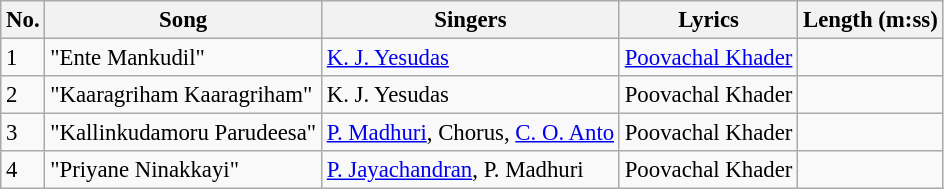<table class="wikitable" style="font-size:95%;">
<tr>
<th>No.</th>
<th>Song</th>
<th>Singers</th>
<th>Lyrics</th>
<th>Length (m:ss)</th>
</tr>
<tr>
<td>1</td>
<td>"Ente Mankudil"</td>
<td><a href='#'>K. J. Yesudas</a></td>
<td><a href='#'>Poovachal Khader</a></td>
<td></td>
</tr>
<tr>
<td>2</td>
<td>"Kaaragriham Kaaragriham"</td>
<td>K. J. Yesudas</td>
<td>Poovachal Khader</td>
<td></td>
</tr>
<tr>
<td>3</td>
<td>"Kallinkudamoru Parudeesa"</td>
<td><a href='#'>P. Madhuri</a>, Chorus, <a href='#'>C. O. Anto</a></td>
<td>Poovachal Khader</td>
<td></td>
</tr>
<tr>
<td>4</td>
<td>"Priyane Ninakkayi"</td>
<td><a href='#'>P. Jayachandran</a>, P. Madhuri</td>
<td>Poovachal Khader</td>
<td></td>
</tr>
</table>
